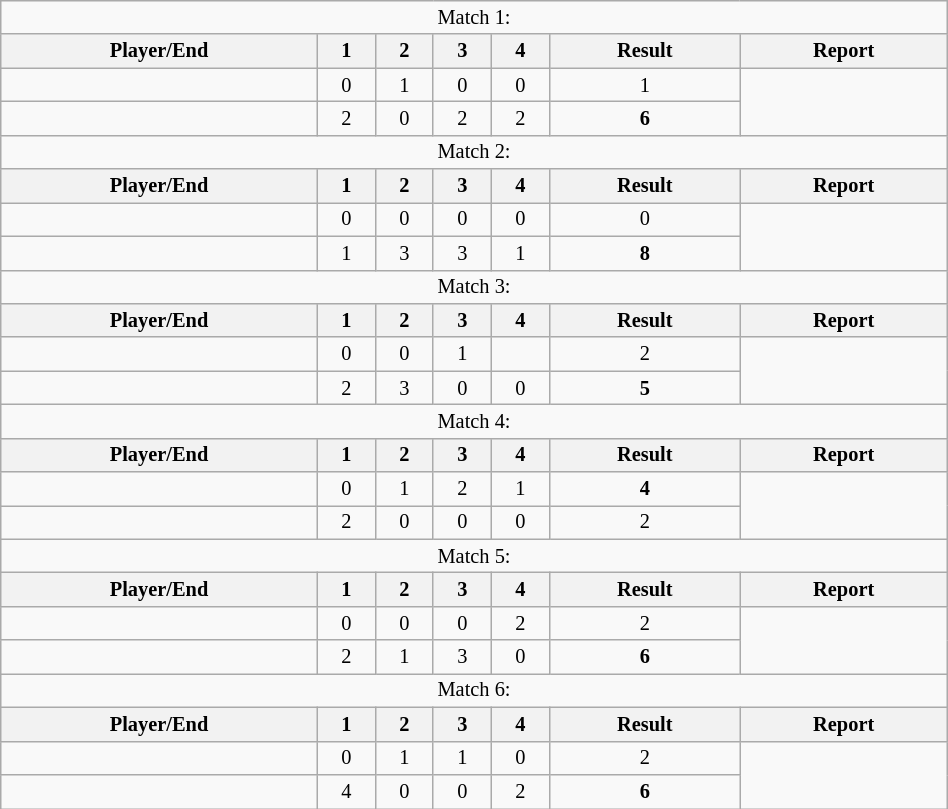<table class="wikitable" style=font-size:85%;text-align:center;width:50%>
<tr>
<td colspan="7">Match 1:</td>
</tr>
<tr>
<th>Player/End</th>
<th>1</th>
<th>2</th>
<th>3</th>
<th>4</th>
<th>Result</th>
<th>Report</th>
</tr>
<tr>
<td align=left></td>
<td>0</td>
<td>1</td>
<td>0</td>
<td>0</td>
<td>1</td>
<td rowspan="2"></td>
</tr>
<tr>
<td align=left><strong></strong></td>
<td>2</td>
<td>0</td>
<td>2</td>
<td>2</td>
<td><strong>6</strong></td>
</tr>
<tr>
<td colspan="7">Match 2:</td>
</tr>
<tr>
<th>Player/End</th>
<th>1</th>
<th>2</th>
<th>3</th>
<th>4</th>
<th>Result</th>
<th>Report</th>
</tr>
<tr>
<td align=left></td>
<td>0</td>
<td>0</td>
<td>0</td>
<td>0</td>
<td>0</td>
<td rowspan="2"></td>
</tr>
<tr>
<td align=left><strong>  </strong></td>
<td>1</td>
<td>3</td>
<td>3</td>
<td>1</td>
<td><strong>8</strong></td>
</tr>
<tr>
<td colspan="7">Match 3:</td>
</tr>
<tr>
<th>Player/End</th>
<th>1</th>
<th>2</th>
<th>3</th>
<th>4</th>
<th>Result</th>
<th>Report</th>
</tr>
<tr>
<td align=left></td>
<td>0</td>
<td>0</td>
<td>1</td>
<td></td>
<td>2</td>
<td rowspan="2"></td>
</tr>
<tr>
<td align=left><strong></strong></td>
<td>2</td>
<td>3</td>
<td>0</td>
<td>0</td>
<td><strong>5</strong></td>
</tr>
<tr>
<td colspan="7">Match 4:</td>
</tr>
<tr>
<th>Player/End</th>
<th>1</th>
<th>2</th>
<th>3</th>
<th>4</th>
<th>Result</th>
<th>Report</th>
</tr>
<tr>
<td align=left><strong></strong></td>
<td>0</td>
<td>1</td>
<td>2</td>
<td>1</td>
<td><strong>4</strong></td>
<td rowspan="2"></td>
</tr>
<tr>
<td align=left></td>
<td>2</td>
<td>0</td>
<td>0</td>
<td>0</td>
<td>2</td>
</tr>
<tr>
<td colspan="7">Match 5:</td>
</tr>
<tr>
<th>Player/End</th>
<th>1</th>
<th>2</th>
<th>3</th>
<th>4</th>
<th>Result</th>
<th>Report</th>
</tr>
<tr>
<td align=left></td>
<td>0</td>
<td>0</td>
<td>0</td>
<td>2</td>
<td>2</td>
<td rowspan="2"></td>
</tr>
<tr>
<td align=left><strong>   </strong></td>
<td>2</td>
<td>1</td>
<td>3</td>
<td>0</td>
<td><strong>6</strong></td>
</tr>
<tr>
<td colspan="7">Match 6:</td>
</tr>
<tr>
<th>Player/End</th>
<th>1</th>
<th>2</th>
<th>3</th>
<th>4</th>
<th>Result</th>
<th>Report</th>
</tr>
<tr>
<td align=left></td>
<td>0</td>
<td>1</td>
<td>1</td>
<td>0</td>
<td>2</td>
<td rowspan="2"></td>
</tr>
<tr>
<td align=left><strong></strong></td>
<td>4</td>
<td>0</td>
<td>0</td>
<td>2</td>
<td><strong>6</strong></td>
</tr>
</table>
